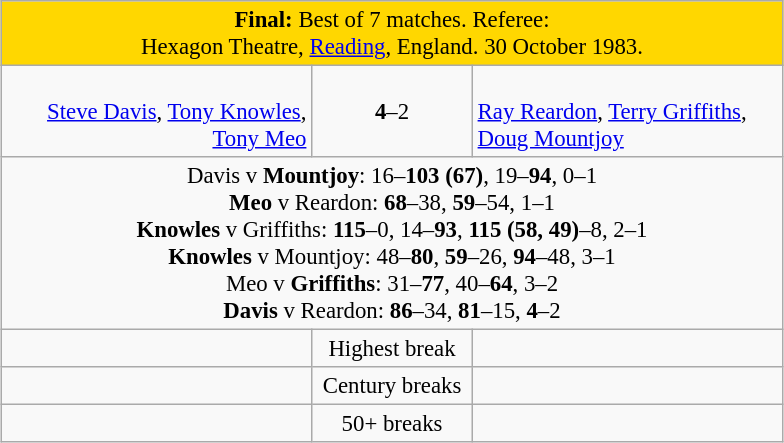<table class="wikitable" style="font-size: 95%; margin: 1em auto 1em auto;">
<tr>
<td colspan="3" align="center" bgcolor="#ffd700"><strong>Final:</strong> Best of 7 matches. Referee: <br>Hexagon Theatre, <a href='#'>Reading</a>, England. 30 October 1983.</td>
</tr>
<tr>
<td width="200" align="right"><strong></strong> <br> <a href='#'>Steve Davis</a>, <a href='#'>Tony Knowles</a>, <a href='#'>Tony Meo</a></td>
<td width="100" align="center"><strong>4</strong>–2</td>
<td width="200"><strong></strong> <br> <a href='#'>Ray Reardon</a>, <a href='#'>Terry Griffiths</a>, <a href='#'>Doug Mountjoy</a></td>
</tr>
<tr>
<td colspan="3" align="center" style="font-size: 100%">Davis v <strong>Mountjoy</strong>:  16–<strong>103 (67)</strong>, 19–<strong>94</strong>, 0–1  <br> <strong>Meo</strong> v Reardon: <strong>68</strong>–38, <strong>59</strong>–54, 1–1 <br> <strong>Knowles</strong> v Griffiths: <strong>115</strong>–0, 14–<strong>93</strong>, <strong>115 (58, 49)</strong>–8, 2–1 <br> <strong>Knowles</strong> v Mountjoy: 48–<strong>80</strong>, <strong>59</strong>–26, <strong>94</strong>–48, 3–1 <br> Meo v <strong>Griffiths</strong>: 31–<strong>77</strong>, 40–<strong>64</strong>, 3–2<br> <strong>Davis</strong> v Reardon: <strong>86</strong>–34, <strong>81</strong>–15, <strong>4</strong>–2</td>
</tr>
<tr>
<td align="right"></td>
<td align="center">Highest break</td>
<td align="left"></td>
</tr>
<tr>
<td align="right"></td>
<td align="center">Century breaks</td>
<td align="left"></td>
</tr>
<tr>
<td align="right"></td>
<td align="center">50+ breaks</td>
<td align="left"></td>
</tr>
</table>
